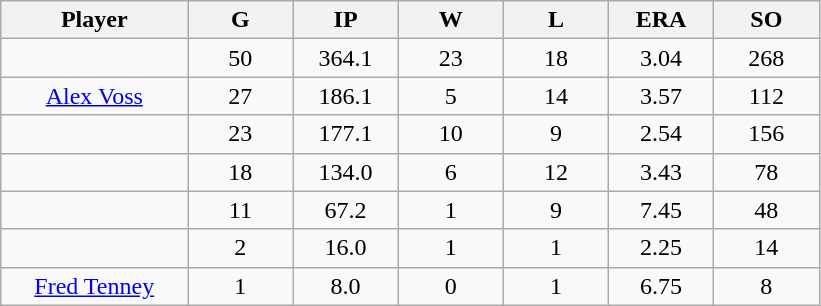<table class="wikitable sortable">
<tr>
<th bgcolor="#DDDDFF" width="16%">Player</th>
<th bgcolor="#DDDDFF" width="9%">G</th>
<th bgcolor="#DDDDFF" width="9%">IP</th>
<th bgcolor="#DDDDFF" width="9%">W</th>
<th bgcolor="#DDDDFF" width="9%">L</th>
<th bgcolor="#DDDDFF" width="9%">ERA</th>
<th bgcolor="#DDDDFF" width="9%">SO</th>
</tr>
<tr align="center">
<td></td>
<td>50</td>
<td>364.1</td>
<td>23</td>
<td>18</td>
<td>3.04</td>
<td>268</td>
</tr>
<tr align="center">
<td><a href='#'>Alex Voss</a></td>
<td>27</td>
<td>186.1</td>
<td>5</td>
<td>14</td>
<td>3.57</td>
<td>112</td>
</tr>
<tr align=center>
<td></td>
<td>23</td>
<td>177.1</td>
<td>10</td>
<td>9</td>
<td>2.54</td>
<td>156</td>
</tr>
<tr align="center">
<td></td>
<td>18</td>
<td>134.0</td>
<td>6</td>
<td>12</td>
<td>3.43</td>
<td>78</td>
</tr>
<tr align="center">
<td></td>
<td>11</td>
<td>67.2</td>
<td>1</td>
<td>9</td>
<td>7.45</td>
<td>48</td>
</tr>
<tr align="center">
<td></td>
<td>2</td>
<td>16.0</td>
<td>1</td>
<td>1</td>
<td>2.25</td>
<td>14</td>
</tr>
<tr align="center">
<td><a href='#'>Fred Tenney</a></td>
<td>1</td>
<td>8.0</td>
<td>0</td>
<td>1</td>
<td>6.75</td>
<td>8</td>
</tr>
</table>
